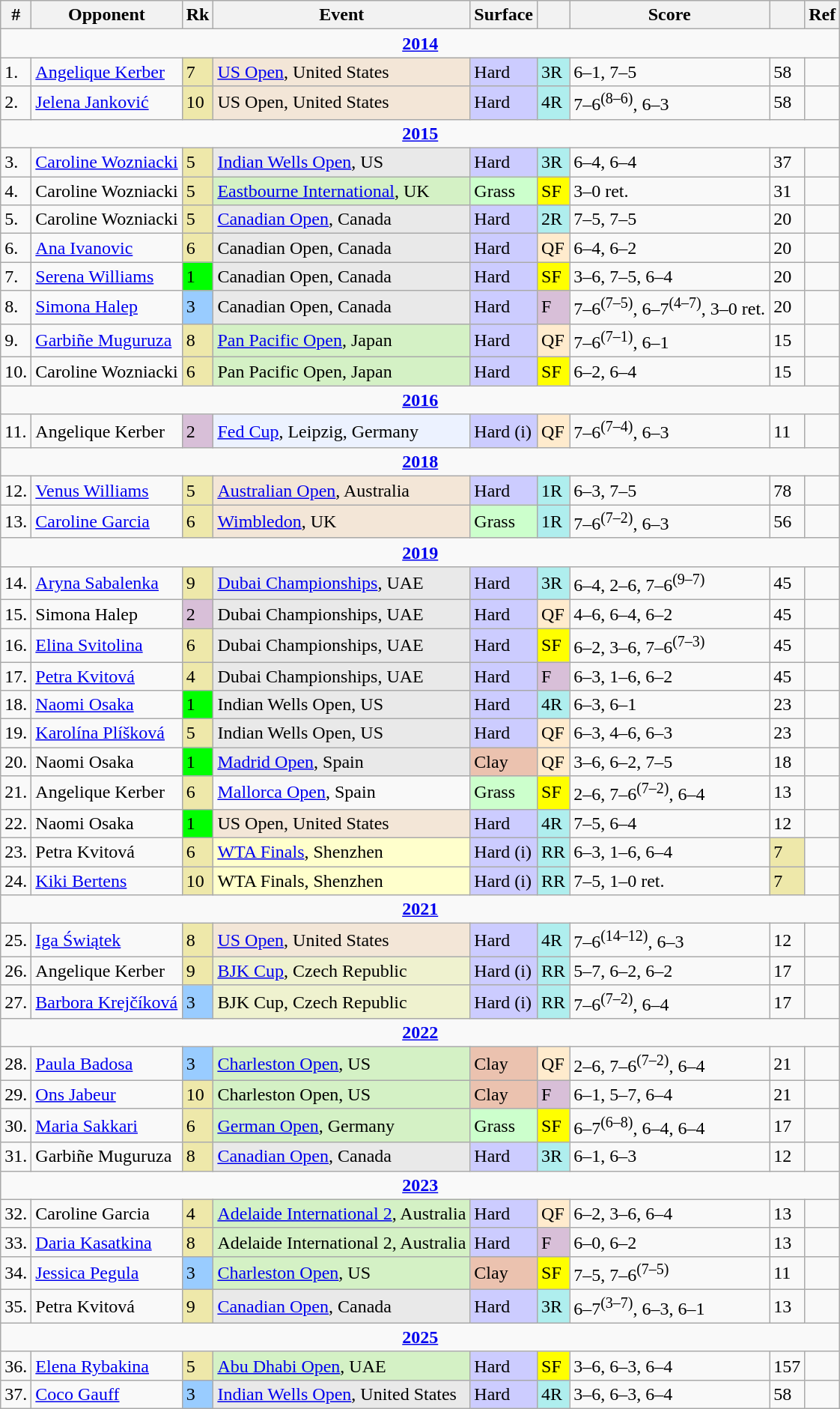<table class="wikitable sortable">
<tr>
<th class=unsortable>#</th>
<th>Opponent</th>
<th>Rk</th>
<th>Event</th>
<th>Surface</th>
<th class=unsortable></th>
<th class=unsortable>Score</th>
<th class=unsortable></th>
<th class=unsortable>Ref</th>
</tr>
<tr>
<td colspan="9" style="text-align:center"><strong><a href='#'>2014</a></strong></td>
</tr>
<tr>
<td>1.</td>
<td> <a href='#'>Angelique Kerber</a></td>
<td bgcolor=eee8aa>7</td>
<td bgcolor=f3e6d7><a href='#'>US Open</a>, United States</td>
<td bgcolor=ccccff>Hard</td>
<td bgcolor=afeeee>3R</td>
<td>6–1, 7–5</td>
<td>58</td>
<td></td>
</tr>
<tr>
<td>2.</td>
<td> <a href='#'>Jelena Janković</a></td>
<td bgcolor=eee8aa>10</td>
<td bgcolor=f3e6d7>US Open, United States</td>
<td bgcolor=ccccff>Hard</td>
<td bgcolor=afeeee>4R</td>
<td>7–6<sup>(8–6)</sup>, 6–3</td>
<td>58</td>
<td></td>
</tr>
<tr>
<td colspan="9" style="text-align:center"><strong><a href='#'>2015</a></strong></td>
</tr>
<tr>
<td>3.</td>
<td> <a href='#'>Caroline Wozniacki</a></td>
<td bgcolor=eee8aa>5</td>
<td bgcolor=e9e9e9><a href='#'>Indian Wells Open</a>, US</td>
<td bgcolor=ccccff>Hard</td>
<td bgcolor=afeeee>3R</td>
<td>6–4, 6–4</td>
<td>37</td>
<td></td>
</tr>
<tr>
<td>4.</td>
<td> Caroline Wozniacki</td>
<td bgcolor=eee8aa>5</td>
<td bgcolor=d4f1c5><a href='#'>Eastbourne International</a>, UK</td>
<td bgcolor=ccffcc>Grass</td>
<td bgcolor=yellow>SF</td>
<td>3–0 ret.</td>
<td>31</td>
<td></td>
</tr>
<tr>
<td>5.</td>
<td> Caroline Wozniacki</td>
<td bgcolor=eee8aa>5</td>
<td bgcolor=e9e9e9><a href='#'>Canadian Open</a>, Canada</td>
<td bgcolor=ccccff>Hard</td>
<td bgcolor=afeeee>2R</td>
<td>7–5, 7–5</td>
<td>20</td>
<td></td>
</tr>
<tr>
<td>6.</td>
<td> <a href='#'>Ana Ivanovic</a></td>
<td bgcolor=eee8aa>6</td>
<td bgcolor=e9e9e9>Canadian Open, Canada</td>
<td bgcolor=ccccff>Hard</td>
<td bgcolor=ffebcd>QF</td>
<td>6–4, 6–2</td>
<td>20</td>
<td></td>
</tr>
<tr>
<td>7.</td>
<td> <a href='#'>Serena Williams</a></td>
<td bgcolor=lime>1</td>
<td bgcolor=e9e9e9>Canadian Open, Canada</td>
<td bgcolor=ccccff>Hard</td>
<td bgcolor=yellow>SF</td>
<td>3–6, 7–5, 6–4</td>
<td>20</td>
<td></td>
</tr>
<tr>
<td>8.</td>
<td> <a href='#'>Simona Halep</a></td>
<td bgcolor=99ccff>3</td>
<td bgcolor=e9e9e9>Canadian Open, Canada</td>
<td bgcolor=ccccff>Hard</td>
<td bgcolor=thistle>F</td>
<td>7–6<sup>(7–5)</sup>, 6–7<sup>(4–7)</sup>, 3–0 ret.</td>
<td>20</td>
<td></td>
</tr>
<tr>
<td>9.</td>
<td> <a href='#'>Garbiñe Muguruza</a></td>
<td bgcolor=eee8aa>8</td>
<td bgcolor=d4f1c5><a href='#'>Pan Pacific Open</a>, Japan</td>
<td bgcolor=ccccff>Hard</td>
<td bgcolor=ffebcd>QF</td>
<td>7–6<sup>(7–1)</sup>, 6–1</td>
<td>15</td>
<td></td>
</tr>
<tr>
<td>10.</td>
<td> Caroline Wozniacki</td>
<td bgcolor=eee8aa>6</td>
<td bgcolor=d4f1c5>Pan Pacific Open, Japan</td>
<td bgcolor=ccccff>Hard</td>
<td bgcolor=yellow>SF</td>
<td>6–2, 6–4</td>
<td>15</td>
<td></td>
</tr>
<tr>
<td colspan="9" style="text-align:center"><strong><a href='#'>2016</a></strong></td>
</tr>
<tr>
<td>11.</td>
<td> Angelique Kerber</td>
<td bgcolor=thistle>2</td>
<td bgcolor=ecf2ff><a href='#'>Fed Cup</a>, Leipzig, Germany</td>
<td bgcolor=ccccff>Hard (i)</td>
<td bgcolor=ffebcd>QF</td>
<td>7–6<sup>(7–4)</sup>, 6–3</td>
<td>11</td>
<td></td>
</tr>
<tr>
<td colspan="9" style="text-align:center"><strong><a href='#'>2018</a></strong></td>
</tr>
<tr>
<td>12.</td>
<td> <a href='#'>Venus Williams</a></td>
<td bgcolor=eee8aa>5</td>
<td bgcolor=f3e6d7><a href='#'>Australian Open</a>, Australia</td>
<td bgcolor=ccccff>Hard</td>
<td bgcolor=afeeee>1R</td>
<td>6–3, 7–5</td>
<td>78</td>
<td></td>
</tr>
<tr>
<td>13.</td>
<td> <a href='#'>Caroline Garcia</a></td>
<td bgcolor=eee8aa>6</td>
<td bgcolor=f3e6d7><a href='#'>Wimbledon</a>, UK</td>
<td bgcolor=ccffcc>Grass</td>
<td bgcolor=afeeee>1R</td>
<td>7–6<sup>(7–2)</sup>, 6–3</td>
<td>56</td>
<td></td>
</tr>
<tr>
<td colspan="19" style="text-align:center"><strong><a href='#'>2019</a></strong></td>
</tr>
<tr>
<td>14.</td>
<td> <a href='#'>Aryna Sabalenka</a></td>
<td bgcolor="eee8aa">9</td>
<td bgcolor="e9e9e9"><a href='#'>Dubai Championships</a>, UAE</td>
<td bgcolor="ccccff">Hard</td>
<td bgcolor="afeeee">3R</td>
<td>6–4, 2–6, 7–6<sup>(9–7)</sup></td>
<td>45</td>
<td></td>
</tr>
<tr>
<td>15.</td>
<td> Simona Halep</td>
<td bgcolor="thistle">2</td>
<td bgcolor="e9e9e9">Dubai Championships, UAE</td>
<td bgcolor="ccccff">Hard</td>
<td bgcolor="ffebcd">QF</td>
<td>4–6, 6–4, 6–2</td>
<td>45</td>
<td></td>
</tr>
<tr>
<td>16.</td>
<td> <a href='#'>Elina Svitolina</a></td>
<td bgcolor="eee8aa">6</td>
<td bgcolor="e9e9e9">Dubai Championships, UAE</td>
<td bgcolor="ccccff">Hard</td>
<td bgcolor="yellow">SF</td>
<td>6–2, 3–6, 7–6<sup>(7–3)</sup></td>
<td>45</td>
<td></td>
</tr>
<tr>
<td>17.</td>
<td> <a href='#'>Petra Kvitová</a></td>
<td bgcolor="eee8aa">4</td>
<td bgcolor="e9e9e9">Dubai Championships, UAE</td>
<td bgcolor="ccccff">Hard</td>
<td bgcolor="thistle">F</td>
<td>6–3, 1–6, 6–2</td>
<td>45</td>
<td></td>
</tr>
<tr>
<td>18.</td>
<td> <a href='#'>Naomi Osaka</a></td>
<td bgcolor="lime">1</td>
<td bgcolor="e9e9e9">Indian Wells Open, US</td>
<td bgcolor="ccccff">Hard</td>
<td bgcolor="afeeee">4R</td>
<td>6–3, 6–1</td>
<td>23</td>
<td></td>
</tr>
<tr>
<td>19.</td>
<td> <a href='#'>Karolína Plíšková</a></td>
<td bgcolor="eee8aa">5</td>
<td bgcolor="e9e9e9">Indian Wells Open, US</td>
<td bgcolor="ccccff">Hard</td>
<td bgcolor="ffebcd">QF</td>
<td>6–3, 4–6, 6–3</td>
<td>23</td>
<td></td>
</tr>
<tr>
<td>20.</td>
<td> Naomi Osaka</td>
<td bgcolor="lime">1</td>
<td bgcolor="e9e9e9"><a href='#'>Madrid Open</a>, Spain</td>
<td bgcolor="ebc2af">Clay</td>
<td bgcolor="ffebcd">QF</td>
<td>3–6, 6–2, 7–5</td>
<td>18</td>
<td></td>
</tr>
<tr>
<td>21.</td>
<td> Angelique Kerber</td>
<td bgcolor="eee8aa">6</td>
<td><a href='#'>Mallorca Open</a>, Spain</td>
<td bgcolor="ccffcc">Grass</td>
<td bgcolor="yellow">SF</td>
<td>2–6, 7–6<sup>(7–2)</sup>, 6–4</td>
<td>13</td>
<td></td>
</tr>
<tr>
<td>22.</td>
<td> Naomi Osaka</td>
<td bgcolor="lime">1</td>
<td bgcolor="f3e6d7">US Open, United States</td>
<td bgcolor="ccccff">Hard</td>
<td bgcolor="afeeee">4R</td>
<td>7–5, 6–4</td>
<td>12</td>
<td></td>
</tr>
<tr>
<td>23.</td>
<td> Petra Kvitová</td>
<td bgcolor="eee8aa">6</td>
<td bgcolor="ffffcc"><a href='#'>WTA Finals</a>, Shenzhen</td>
<td bgcolor="ccccff">Hard (i)</td>
<td bgcolor="afeeee">RR</td>
<td>6–3, 1–6, 6–4</td>
<td bgcolor="eee8aa">7</td>
<td></td>
</tr>
<tr>
<td>24.</td>
<td> <a href='#'>Kiki Bertens</a></td>
<td bgcolor="eee8aa">10</td>
<td bgcolor="ffffcc">WTA Finals, Shenzhen</td>
<td bgcolor="ccccff">Hard (i)</td>
<td bgcolor="afeeee">RR</td>
<td>7–5, 1–0 ret.</td>
<td bgcolor="eee8aa">7</td>
<td></td>
</tr>
<tr>
<td colspan="9" style="text-align:center"><strong><a href='#'>2021</a></strong></td>
</tr>
<tr>
<td>25.</td>
<td> <a href='#'>Iga Świątek</a></td>
<td bgcolor="eee8aa">8</td>
<td bgcolor="f3e6d7"><a href='#'>US Open</a>, United States</td>
<td bgcolor="ccccff">Hard</td>
<td bgcolor="afeeee">4R</td>
<td>7–6<sup>(14–12)</sup>, 6–3</td>
<td>12</td>
<td></td>
</tr>
<tr>
<td>26.</td>
<td> Angelique Kerber</td>
<td bgcolor="eee8aa">9</td>
<td bgcolor="eff2cf"><a href='#'>BJK Cup</a>, Czech Republic</td>
<td bgcolor="ccccff">Hard (i)</td>
<td bgcolor="afeeee">RR</td>
<td>5–7, 6–2, 6–2</td>
<td>17</td>
<td></td>
</tr>
<tr>
<td>27.</td>
<td> <a href='#'>Barbora Krejčíková</a></td>
<td bgcolor="99ccff">3</td>
<td bgcolor="eff2cf">BJK Cup, Czech Republic</td>
<td bgcolor="ccccff">Hard (i)</td>
<td bgcolor="afeeee">RR</td>
<td>7–6<sup>(7–2)</sup>, 6–4</td>
<td>17</td>
<td></td>
</tr>
<tr>
<td colspan="19" style="text-align:center"><strong><a href='#'>2022</a></strong></td>
</tr>
<tr>
<td>28.</td>
<td> <a href='#'>Paula Badosa</a></td>
<td bgcolor="99ccff">3</td>
<td bgcolor="d4f1c5"><a href='#'>Charleston Open</a>, US</td>
<td bgcolor="ebc2af">Clay</td>
<td bgcolor="ffebcd">QF</td>
<td>2–6, 7–6<sup>(7–2)</sup>, 6–4</td>
<td>21</td>
<td></td>
</tr>
<tr>
<td>29.</td>
<td> <a href='#'>Ons Jabeur</a></td>
<td bgcolor="eee8AA">10</td>
<td bgcolor="d4f1c5">Charleston Open, US</td>
<td bgcolor="ebc2af">Clay</td>
<td bgcolor="thistle">F</td>
<td>6–1, 5–7, 6–4</td>
<td>21</td>
<td></td>
</tr>
<tr>
<td>30.</td>
<td> <a href='#'>Maria Sakkari</a></td>
<td bgcolor="eee8AA">6</td>
<td bgcolor="d4f1c5"><a href='#'>German Open</a>, Germany</td>
<td bgcolor="ccffcc">Grass</td>
<td bgcolor="yellow">SF</td>
<td>6–7<sup>(6–8)</sup>, 6–4, 6–4</td>
<td>17</td>
<td></td>
</tr>
<tr>
<td>31.</td>
<td> Garbiñe Muguruza</td>
<td bgcolor="eee8AA">8</td>
<td bgcolor="e9e9e9"><a href='#'>Canadian Open</a>, Canada</td>
<td bgcolor="ccccff">Hard</td>
<td bgcolor="afeeee">3R</td>
<td>6–1, 6–3</td>
<td>12</td>
<td></td>
</tr>
<tr>
<td colspan="9" style="text-align:center"><strong><a href='#'>2023</a></strong></td>
</tr>
<tr>
<td>32.</td>
<td> Caroline Garcia</td>
<td bgcolor="eee8AA">4</td>
<td bgcolor="d4f1c5"><a href='#'>Adelaide International 2</a>, Australia</td>
<td bgcolor="ccccff">Hard</td>
<td bgcolor="ffebcd">QF</td>
<td>6–2, 3–6, 6–4</td>
<td>13</td>
<td></td>
</tr>
<tr>
<td>33.</td>
<td> <a href='#'>Daria Kasatkina</a></td>
<td bgcolor="eee8aa">8</td>
<td bgcolor="d4f1c5">Adelaide International 2, Australia</td>
<td bgcolor="#ccf">Hard</td>
<td bgcolor="thistle">F</td>
<td>6–0, 6–2</td>
<td>13</td>
<td></td>
</tr>
<tr>
<td>34.</td>
<td> <a href='#'>Jessica Pegula</a></td>
<td bgcolor=99ccff>3</td>
<td bgcolor=d4f1c5><a href='#'>Charleston Open</a>, US</td>
<td bgcolor=ebc2af>Clay</td>
<td bgcolor=yellow>SF</td>
<td>7–5, 7–6<sup>(7–5)</sup></td>
<td>11</td>
<td></td>
</tr>
<tr>
<td>35.</td>
<td> Petra Kvitová</td>
<td bgcolor=eee8aa>9</td>
<td bgcolor=e9e9e9><a href='#'>Canadian Open</a>, Canada</td>
<td bgcolor=ccccff>Hard</td>
<td bgcolor=afeeee>3R</td>
<td>6–7<sup>(3–7)</sup>, 6–3, 6–1</td>
<td>13</td>
<td></td>
</tr>
<tr>
<td colspan="9" style="text-align:center"><strong><a href='#'>2025</a></strong></td>
</tr>
<tr>
<td>36.</td>
<td> <a href='#'>Elena Rybakina</a></td>
<td bgcolor=eee8aa>5</td>
<td bgcolor=d4f1c5><a href='#'>Abu Dhabi Open</a>, UAE</td>
<td bgcolor=ccccff>Hard</td>
<td bgcolor=yellow>SF</td>
<td>3–6, 6–3, 6–4</td>
<td>157</td>
<td></td>
</tr>
<tr>
<td>37.</td>
<td> <a href='#'>Coco Gauff</a></td>
<td bgcolor=99ccff>3</td>
<td bgcolor=e9e9e9><a href='#'>Indian Wells Open</a>, United States</td>
<td bgcolor=ccccff>Hard</td>
<td bgcolor=afeeee>4R</td>
<td>3–6, 6–3, 6–4</td>
<td>58</td>
<td></td>
</tr>
</table>
